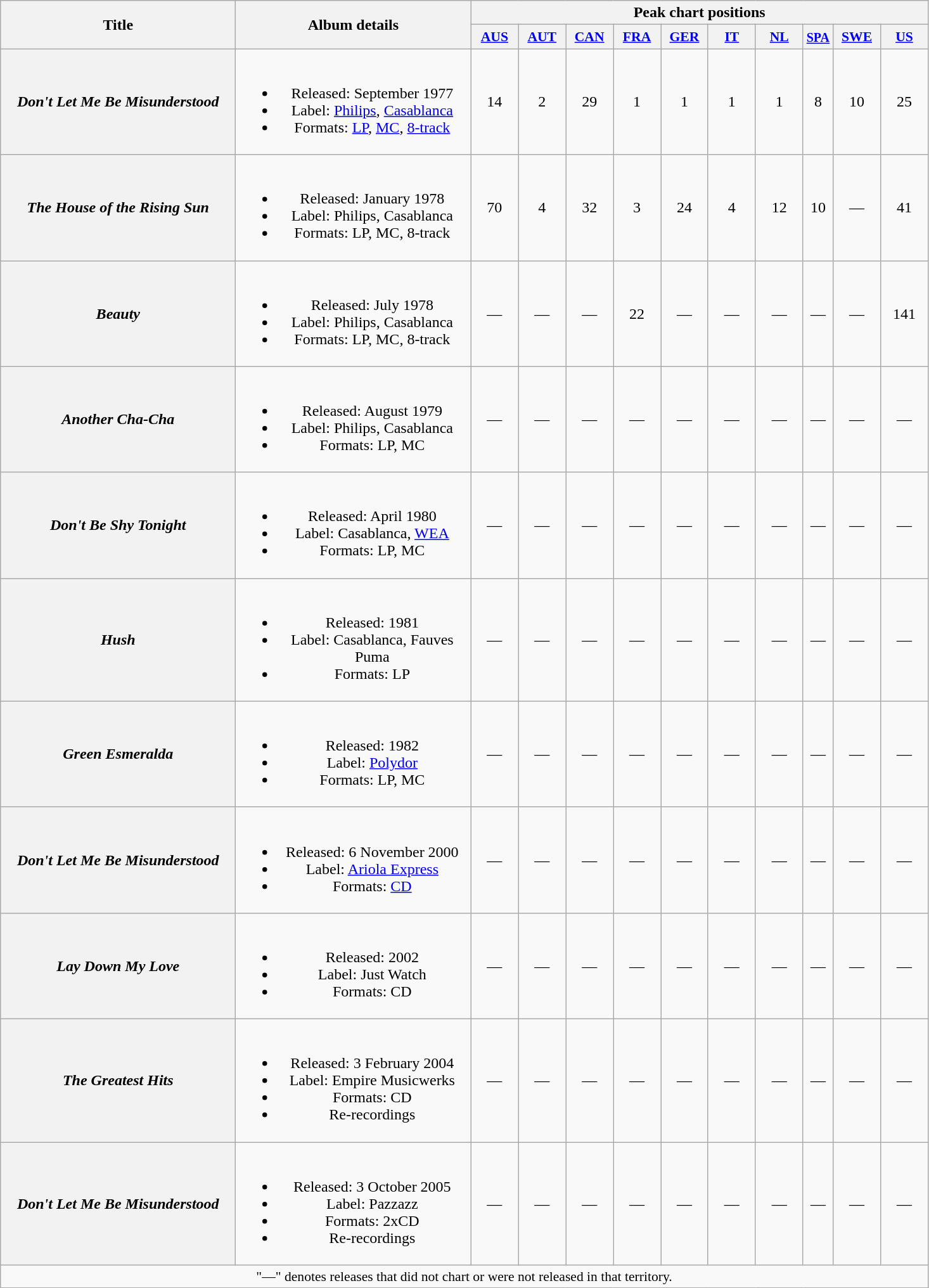<table class="wikitable plainrowheaders" style="text-align:center;">
<tr>
<th scope="col" rowspan="2" style="width:15em;">Title</th>
<th scope="col" rowspan="2" style="width:15em;">Album details</th>
<th colspan="10">Peak chart positions</th>
</tr>
<tr>
<th scope="col" style="width:3em;font-size:90%;"><a href='#'>AUS</a><br></th>
<th scope="col" style="width:3em;font-size:90%;"><a href='#'>AUT</a><br></th>
<th scope="col" style="width:3em;font-size:90%;"><a href='#'>CAN</a><br></th>
<th scope="col" style="width:3em;font-size:90%;"><a href='#'>FRA</a><br></th>
<th scope="col" style="width:3em;font-size:90%;"><a href='#'>GER</a><br></th>
<th scope="col" style="width:3em;font-size:90%;"><a href='#'>IT</a><br></th>
<th scope="col" style="width:3em;font-size:90%;"><a href='#'>NL</a><br></th>
<th><small><a href='#'>SPA</a></small><br></th>
<th scope="col" style="width:3em;font-size:90%;"><a href='#'>SWE</a><br></th>
<th scope="col" style="width:3em;font-size:90%;"><a href='#'>US</a><br></th>
</tr>
<tr>
<th scope="row"><em>Don't Let Me Be Misunderstood</em></th>
<td><br><ul><li>Released: September 1977</li><li>Label: <a href='#'>Philips</a>, <a href='#'>Casablanca</a></li><li>Formats: <a href='#'>LP</a>, <a href='#'>MC</a>, <a href='#'>8-track</a></li></ul></td>
<td>14</td>
<td>2</td>
<td>29</td>
<td>1</td>
<td>1</td>
<td>1</td>
<td>1</td>
<td>8</td>
<td>10</td>
<td>25</td>
</tr>
<tr>
<th scope="row"><em>The House of the Rising Sun</em></th>
<td><br><ul><li>Released: January 1978</li><li>Label: Philips, Casablanca</li><li>Formats: LP, MC, 8-track</li></ul></td>
<td>70</td>
<td>4</td>
<td>32</td>
<td>3</td>
<td>24</td>
<td>4</td>
<td>12</td>
<td>10</td>
<td>—</td>
<td>41</td>
</tr>
<tr>
<th scope="row"><em>Beauty</em></th>
<td><br><ul><li>Released: July 1978</li><li>Label: Philips, Casablanca</li><li>Formats: LP, MC, 8-track</li></ul></td>
<td>—</td>
<td>—</td>
<td>—</td>
<td>22</td>
<td>—</td>
<td>—</td>
<td>—</td>
<td>—</td>
<td>—</td>
<td>141</td>
</tr>
<tr>
<th scope="row"><em>Another Cha-Cha</em></th>
<td><br><ul><li>Released: August 1979</li><li>Label: Philips, Casablanca</li><li>Formats: LP, MC</li></ul></td>
<td>—</td>
<td>—</td>
<td>—</td>
<td>—</td>
<td>—</td>
<td>—</td>
<td>—</td>
<td>—</td>
<td>—</td>
<td>—</td>
</tr>
<tr>
<th scope="row"><em>Don't Be Shy Tonight</em></th>
<td><br><ul><li>Released: April 1980</li><li>Label: Casablanca, <a href='#'>WEA</a></li><li>Formats: LP, MC</li></ul></td>
<td>—</td>
<td>—</td>
<td>—</td>
<td>—</td>
<td>—</td>
<td>—</td>
<td>—</td>
<td>—</td>
<td>—</td>
<td>—</td>
</tr>
<tr>
<th scope="row"><em>Hush</em></th>
<td><br><ul><li>Released: 1981</li><li>Label: Casablanca, Fauves Puma</li><li>Formats: LP</li></ul></td>
<td>—</td>
<td>—</td>
<td>—</td>
<td>—</td>
<td>—</td>
<td>—</td>
<td>—</td>
<td>—</td>
<td>—</td>
<td>—</td>
</tr>
<tr>
<th scope="row"><em>Green Esmeralda</em></th>
<td><br><ul><li>Released: 1982</li><li>Label: <a href='#'>Polydor</a></li><li>Formats: LP, MC</li></ul></td>
<td>—</td>
<td>—</td>
<td>—</td>
<td>—</td>
<td>—</td>
<td>—</td>
<td>—</td>
<td>—</td>
<td>—</td>
<td>—</td>
</tr>
<tr>
<th scope="row"><em>Don't Let Me Be Misunderstood</em></th>
<td><br><ul><li>Released: 6 November 2000</li><li>Label: <a href='#'>Ariola Express</a></li><li>Formats: <a href='#'>CD</a></li></ul></td>
<td>—</td>
<td>—</td>
<td>—</td>
<td>—</td>
<td>—</td>
<td>—</td>
<td>—</td>
<td>—</td>
<td>—</td>
<td>—</td>
</tr>
<tr>
<th scope="row"><em>Lay Down My Love</em></th>
<td><br><ul><li>Released: 2002</li><li>Label: Just Watch</li><li>Formats: CD</li></ul></td>
<td>—</td>
<td>—</td>
<td>—</td>
<td>—</td>
<td>—</td>
<td>—</td>
<td>—</td>
<td>—</td>
<td>—</td>
<td>—</td>
</tr>
<tr>
<th scope="row"><em>The Greatest Hits</em></th>
<td><br><ul><li>Released: 3 February 2004</li><li>Label: Empire Musicwerks</li><li>Formats: CD</li><li>Re-recordings</li></ul></td>
<td>—</td>
<td>—</td>
<td>—</td>
<td>—</td>
<td>—</td>
<td>—</td>
<td>—</td>
<td>—</td>
<td>—</td>
<td>—</td>
</tr>
<tr>
<th scope="row"><em>Don't Let Me Be Misunderstood</em></th>
<td><br><ul><li>Released: 3 October 2005</li><li>Label: Pazzazz</li><li>Formats: 2xCD</li><li>Re-recordings</li></ul></td>
<td>—</td>
<td>—</td>
<td>—</td>
<td>—</td>
<td>—</td>
<td>—</td>
<td>—</td>
<td>—</td>
<td>—</td>
<td>—</td>
</tr>
<tr>
<td colspan="12" style="font-size:90%">"—" denotes releases that did not chart or were not released in that territory.</td>
</tr>
</table>
